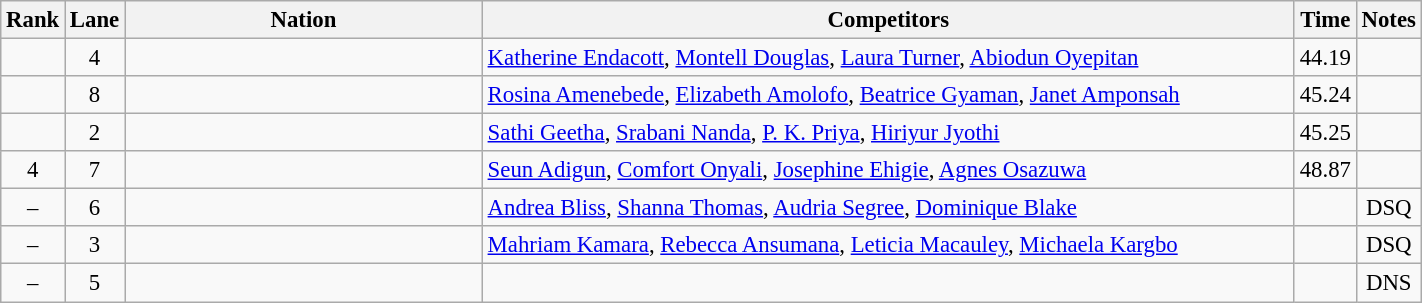<table class="wikitable sortable" width=75% style="text-align:center; font-size:95%">
<tr>
<th width=15>Rank</th>
<th width=15>Lane</th>
<th width=300>Nation</th>
<th width=700>Competitors</th>
<th width=15>Time</th>
<th width=15>Notes</th>
</tr>
<tr>
<td></td>
<td>4</td>
<td align=left></td>
<td align=left><a href='#'>Katherine Endacott</a>, <a href='#'>Montell Douglas</a>, <a href='#'>Laura Turner</a>, <a href='#'>Abiodun Oyepitan</a></td>
<td>44.19</td>
<td></td>
</tr>
<tr>
<td></td>
<td>8</td>
<td align=left></td>
<td align=left><a href='#'>Rosina Amenebede</a>, <a href='#'>Elizabeth Amolofo</a>, <a href='#'>Beatrice Gyaman</a>, <a href='#'>Janet Amponsah</a></td>
<td>45.24</td>
<td></td>
</tr>
<tr>
<td></td>
<td>2</td>
<td align=left></td>
<td align=left><a href='#'>Sathi Geetha</a>, <a href='#'>Srabani Nanda</a>, <a href='#'>P. K. Priya</a>, <a href='#'>Hiriyur Jyothi</a></td>
<td>45.25</td>
<td></td>
</tr>
<tr>
<td>4</td>
<td>7</td>
<td align=left></td>
<td align=left><a href='#'>Seun Adigun</a>, <a href='#'>Comfort Onyali</a>, <a href='#'>Josephine Ehigie</a>, <a href='#'>Agnes Osazuwa</a></td>
<td>48.87</td>
<td></td>
</tr>
<tr>
<td>–</td>
<td>6</td>
<td align=left></td>
<td align=left><a href='#'>Andrea Bliss</a>, <a href='#'>Shanna Thomas</a>, <a href='#'>Audria Segree</a>, <a href='#'>Dominique Blake</a></td>
<td></td>
<td>DSQ</td>
</tr>
<tr>
<td>–</td>
<td>3</td>
<td align=left></td>
<td align=left><a href='#'>Mahriam Kamara</a>, <a href='#'>Rebecca Ansumana</a>, <a href='#'>Leticia Macauley</a>, <a href='#'>Michaela Kargbo</a></td>
<td></td>
<td>DSQ</td>
</tr>
<tr>
<td>–</td>
<td>5</td>
<td align=left></td>
<td align=left></td>
<td></td>
<td>DNS</td>
</tr>
</table>
